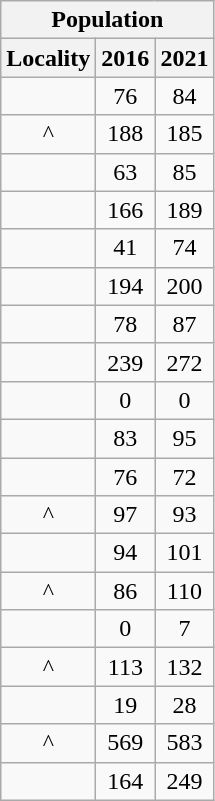<table class="wikitable" style="text-align:center;">
<tr>
<th colspan="3" style="text-align:center;  font-weight:bold">Population</th>
</tr>
<tr>
<th style="text-align:center; background:  font-weight:bold">Locality</th>
<th style="text-align:center; background:  font-weight:bold"><strong>2016</strong></th>
<th style="text-align:center; background:  font-weight:bold"><strong>2021</strong></th>
</tr>
<tr>
<td></td>
<td>76</td>
<td>84</td>
</tr>
<tr>
<td>^</td>
<td>188</td>
<td>185</td>
</tr>
<tr>
<td></td>
<td>63</td>
<td>85</td>
</tr>
<tr>
<td></td>
<td>166</td>
<td>189</td>
</tr>
<tr>
<td></td>
<td>41</td>
<td>74</td>
</tr>
<tr>
<td></td>
<td>194</td>
<td>200</td>
</tr>
<tr>
<td></td>
<td>78</td>
<td>87</td>
</tr>
<tr>
<td></td>
<td>239</td>
<td>272</td>
</tr>
<tr>
<td></td>
<td>0</td>
<td>0</td>
</tr>
<tr>
<td></td>
<td>83</td>
<td>95</td>
</tr>
<tr>
<td></td>
<td>76</td>
<td>72</td>
</tr>
<tr>
<td>^</td>
<td>97</td>
<td>93</td>
</tr>
<tr>
<td></td>
<td>94</td>
<td>101</td>
</tr>
<tr>
<td>^</td>
<td>86</td>
<td>110</td>
</tr>
<tr>
<td></td>
<td>0</td>
<td>7</td>
</tr>
<tr>
<td>^</td>
<td>113</td>
<td>132</td>
</tr>
<tr>
<td></td>
<td>19</td>
<td>28</td>
</tr>
<tr>
<td>^</td>
<td>569</td>
<td>583</td>
</tr>
<tr>
<td></td>
<td>164</td>
<td>249</td>
</tr>
</table>
